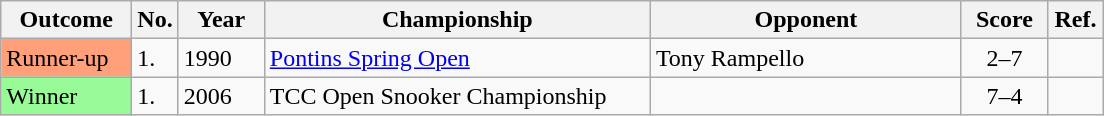<table class="wikitable sortable">
<tr>
<th width="80">Outcome</th>
<th width="20">No.</th>
<th width="50">Year</th>
<th width="250">Championship</th>
<th width="200">Opponent</th>
<th width="50">Score</th>
<th width="30">Ref.</th>
</tr>
<tr>
<td style="background:#ffa07a;">Runner-up</td>
<td>1.</td>
<td>1990</td>
<td><a href='#'>Pontins Spring Open</a></td>
<td> Tony Rampello</td>
<td align="center">2–7</td>
<td align="center"></td>
</tr>
<tr>
<td style="background:#98FB98">Winner</td>
<td>1.</td>
<td>2006</td>
<td>TCC Open Snooker Championship</td>
<td> </td>
<td align="center">7–4</td>
<td align="center"></td>
</tr>
</table>
